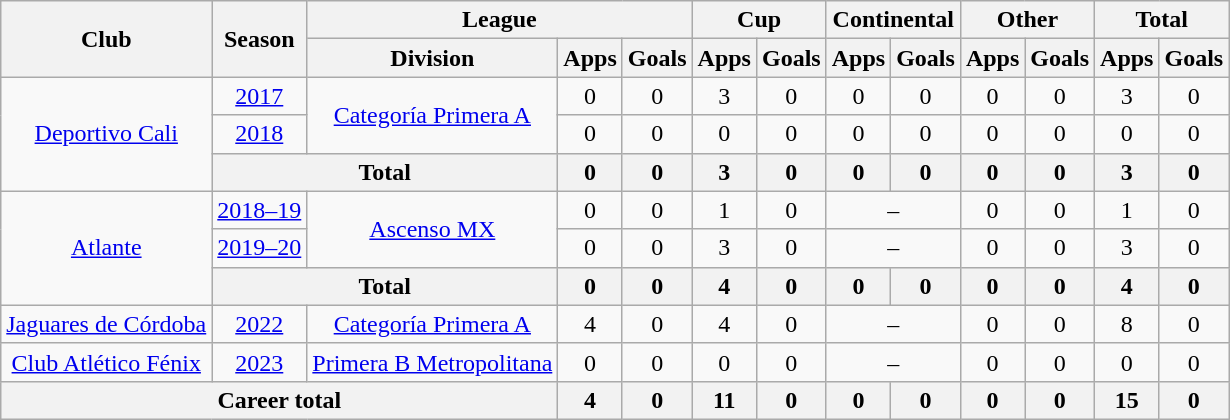<table class=wikitable style=text-align:center>
<tr>
<th rowspan="2">Club</th>
<th rowspan="2">Season</th>
<th colspan="3">League</th>
<th colspan="2">Cup</th>
<th colspan="2">Continental</th>
<th colspan="2">Other</th>
<th colspan="2">Total</th>
</tr>
<tr>
<th>Division</th>
<th>Apps</th>
<th>Goals</th>
<th>Apps</th>
<th>Goals</th>
<th>Apps</th>
<th>Goals</th>
<th>Apps</th>
<th>Goals</th>
<th>Apps</th>
<th>Goals</th>
</tr>
<tr>
<td rowspan="3"><a href='#'>Deportivo Cali</a></td>
<td><a href='#'>2017</a></td>
<td rowspan="2"><a href='#'>Categoría Primera A</a></td>
<td>0</td>
<td>0</td>
<td>3</td>
<td>0</td>
<td>0</td>
<td>0</td>
<td>0</td>
<td>0</td>
<td>3</td>
<td>0</td>
</tr>
<tr>
<td><a href='#'>2018</a></td>
<td>0</td>
<td>0</td>
<td>0</td>
<td>0</td>
<td>0</td>
<td>0</td>
<td>0</td>
<td>0</td>
<td>0</td>
<td>0</td>
</tr>
<tr>
<th colspan="2"><strong>Total</strong></th>
<th>0</th>
<th>0</th>
<th>3</th>
<th>0</th>
<th>0</th>
<th>0</th>
<th>0</th>
<th>0</th>
<th>3</th>
<th>0</th>
</tr>
<tr>
<td rowspan="3"><a href='#'>Atlante</a></td>
<td><a href='#'>2018–19</a></td>
<td rowspan="2"><a href='#'>Ascenso MX</a></td>
<td>0</td>
<td>0</td>
<td>1</td>
<td>0</td>
<td colspan="2">–</td>
<td>0</td>
<td>0</td>
<td>1</td>
<td>0</td>
</tr>
<tr>
<td><a href='#'>2019–20</a></td>
<td>0</td>
<td>0</td>
<td>3</td>
<td>0</td>
<td colspan="2">–</td>
<td>0</td>
<td>0</td>
<td>3</td>
<td>0</td>
</tr>
<tr>
<th colspan="2"><strong>Total</strong></th>
<th>0</th>
<th>0</th>
<th>4</th>
<th>0</th>
<th>0</th>
<th>0</th>
<th>0</th>
<th>0</th>
<th>4</th>
<th>0</th>
</tr>
<tr>
<td><a href='#'>Jaguares de Córdoba</a></td>
<td><a href='#'>2022</a></td>
<td><a href='#'>Categoría Primera A</a></td>
<td>4</td>
<td>0</td>
<td>4</td>
<td>0</td>
<td colspan="2">–</td>
<td>0</td>
<td>0</td>
<td>8</td>
<td>0</td>
</tr>
<tr>
<td><a href='#'>Club Atlético Fénix</a></td>
<td><a href='#'>2023</a></td>
<td><a href='#'>Primera B Metropolitana</a></td>
<td>0</td>
<td>0</td>
<td>0</td>
<td>0</td>
<td colspan="2">–</td>
<td>0</td>
<td>0</td>
<td>0</td>
<td>0</td>
</tr>
<tr>
<th colspan="3"><strong>Career total</strong></th>
<th>4</th>
<th>0</th>
<th>11</th>
<th>0</th>
<th>0</th>
<th>0</th>
<th>0</th>
<th>0</th>
<th>15</th>
<th>0</th>
</tr>
</table>
